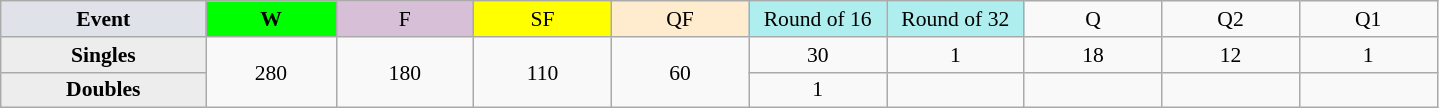<table class=wikitable style=font-size:90%;text-align:center>
<tr>
<td style="width:130px; background:#dfe2e9;"><strong>Event</strong></td>
<td style="width:80px; background:lime;"><strong>W</strong></td>
<td style="width:85px; background:thistle;">F</td>
<td style="width:85px; background:#ff0;">SF</td>
<td style="width:85px; background:#ffebcd;">QF</td>
<td style="width:85px; background:#afeeee;">Round of 16</td>
<td style="width:85px; background:#afeeee;">Round of 32</td>
<td width=85>Q</td>
<td width=85>Q2</td>
<td width=85>Q1</td>
</tr>
<tr>
<th style="background:#ededed;">Singles</th>
<td rowspan=2>280</td>
<td rowspan=2>180</td>
<td rowspan=2>110</td>
<td rowspan=2>60</td>
<td>30</td>
<td>1</td>
<td>18</td>
<td>12</td>
<td>1</td>
</tr>
<tr>
<th style="background:#ededed;">Doubles</th>
<td>1</td>
<td></td>
<td></td>
<td></td>
<td></td>
</tr>
</table>
